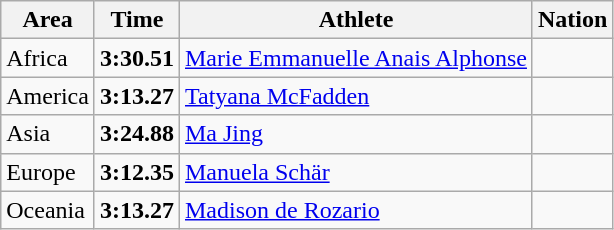<table class="wikitable">
<tr>
<th>Area</th>
<th>Time</th>
<th>Athlete</th>
<th>Nation</th>
</tr>
<tr>
<td>Africa</td>
<td><strong>3:30.51</strong></td>
<td><a href='#'>Marie Emmanuelle Anais Alphonse</a></td>
<td></td>
</tr>
<tr>
<td>America</td>
<td><strong>3:13.27</strong></td>
<td><a href='#'>Tatyana McFadden</a></td>
<td></td>
</tr>
<tr>
<td>Asia</td>
<td><strong>3:24.88</strong></td>
<td><a href='#'>Ma Jing</a></td>
<td></td>
</tr>
<tr>
<td>Europe</td>
<td><strong>3:12.35</strong> </td>
<td><a href='#'>Manuela Schär</a></td>
<td></td>
</tr>
<tr>
<td>Oceania</td>
<td><strong>3:13.27</strong></td>
<td><a href='#'>Madison de Rozario</a></td>
<td></td>
</tr>
</table>
